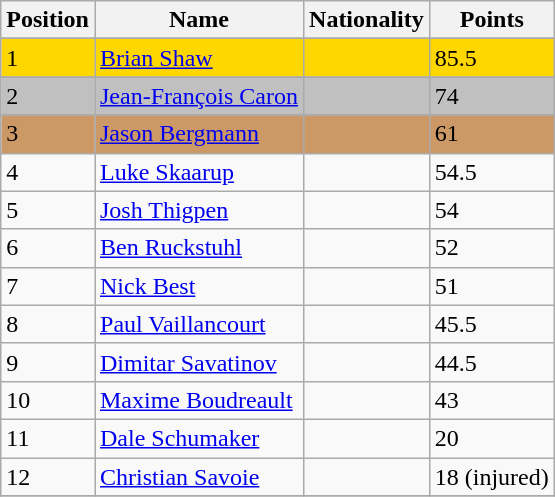<table class="wikitable">
<tr>
<th>Position</th>
<th>Name</th>
<th>Nationality</th>
<th>Points</th>
</tr>
<tr>
</tr>
<tr style="background:gold;">
<td>1</td>
<td><a href='#'>Brian Shaw</a></td>
<td></td>
<td>85.5</td>
</tr>
<tr>
</tr>
<tr style="background:silver;">
<td>2</td>
<td><a href='#'>Jean-François Caron</a></td>
<td></td>
<td>74</td>
</tr>
<tr>
</tr>
<tr style="background:#c96;">
<td>3</td>
<td><a href='#'>Jason Bergmann</a></td>
<td></td>
<td>61</td>
</tr>
<tr>
<td>4</td>
<td><a href='#'>Luke Skaarup</a></td>
<td></td>
<td>54.5</td>
</tr>
<tr>
<td>5</td>
<td><a href='#'>Josh Thigpen</a></td>
<td></td>
<td>54</td>
</tr>
<tr>
<td>6</td>
<td><a href='#'>Ben Ruckstuhl</a></td>
<td></td>
<td>52</td>
</tr>
<tr>
<td>7</td>
<td><a href='#'>Nick Best</a></td>
<td></td>
<td>51</td>
</tr>
<tr>
<td>8</td>
<td><a href='#'>Paul Vaillancourt</a></td>
<td></td>
<td>45.5</td>
</tr>
<tr>
<td>9</td>
<td><a href='#'>Dimitar Savatinov</a></td>
<td></td>
<td>44.5</td>
</tr>
<tr>
<td>10</td>
<td><a href='#'>Maxime Boudreault</a></td>
<td></td>
<td>43</td>
</tr>
<tr>
<td>11</td>
<td><a href='#'>Dale Schumaker</a></td>
<td></td>
<td>20</td>
</tr>
<tr>
<td>12</td>
<td><a href='#'>Christian Savoie</a></td>
<td></td>
<td>18 (injured)</td>
</tr>
<tr>
</tr>
</table>
